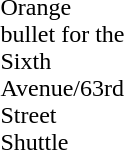<table style="width:90px;">
<tr>
<td></td>
</tr>
<tr>
<td><div>Orange bullet for the Sixth Avenue/63rd Street Shuttle</div></td>
</tr>
</table>
